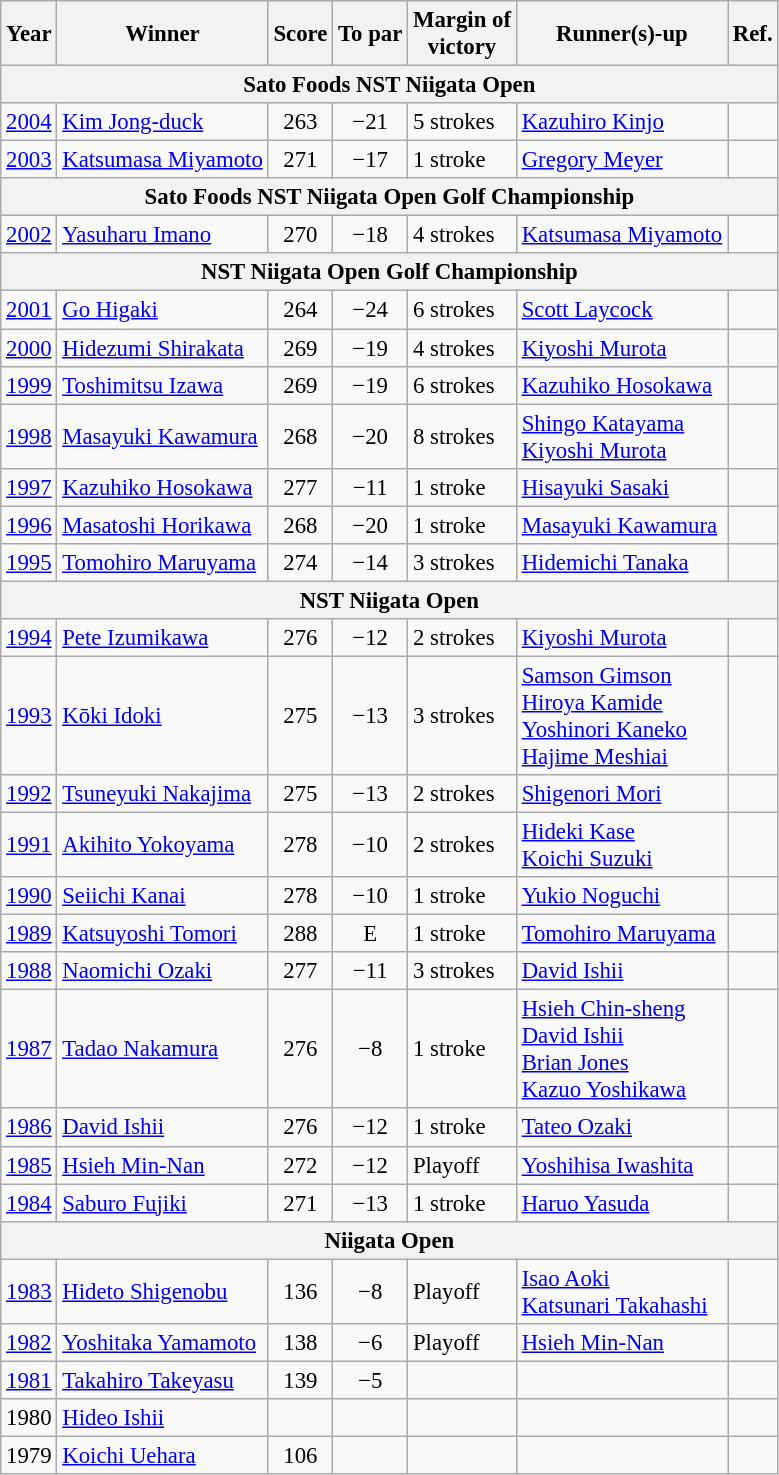<table class=wikitable style="font-size:95%">
<tr>
<th>Year</th>
<th>Winner</th>
<th>Score</th>
<th>To par</th>
<th>Margin of<br>victory</th>
<th>Runner(s)-up</th>
<th>Ref.</th>
</tr>
<tr>
<th colspan=7>Sato Foods NST Niigata Open</th>
</tr>
<tr>
<td><a href='#'>2004</a></td>
<td> <a href='#'>Kim Jong-duck</a></td>
<td align=center>263</td>
<td align=center>−21</td>
<td>5 strokes</td>
<td> <a href='#'>Kazuhiro Kinjo</a></td>
<td></td>
</tr>
<tr>
<td><a href='#'>2003</a></td>
<td> <a href='#'>Katsumasa Miyamoto</a></td>
<td align=center>271</td>
<td align=center>−17</td>
<td>1 stroke</td>
<td> <a href='#'>Gregory Meyer</a></td>
<td></td>
</tr>
<tr>
<th colspan=7>Sato Foods NST Niigata Open Golf Championship</th>
</tr>
<tr>
<td><a href='#'>2002</a></td>
<td> <a href='#'>Yasuharu Imano</a></td>
<td align=center>270</td>
<td align=center>−18</td>
<td>4 strokes</td>
<td> <a href='#'>Katsumasa Miyamoto</a></td>
<td></td>
</tr>
<tr>
<th colspan=7>NST Niigata Open Golf Championship</th>
</tr>
<tr>
<td><a href='#'>2001</a></td>
<td> <a href='#'>Go Higaki</a></td>
<td align=center>264</td>
<td align=center>−24</td>
<td>6 strokes</td>
<td> <a href='#'>Scott Laycock</a></td>
<td></td>
</tr>
<tr>
<td><a href='#'>2000</a></td>
<td> <a href='#'>Hidezumi Shirakata</a></td>
<td align=center>269</td>
<td align=center>−19</td>
<td>4 strokes</td>
<td> <a href='#'>Kiyoshi Murota</a></td>
<td></td>
</tr>
<tr>
<td><a href='#'>1999</a></td>
<td> <a href='#'>Toshimitsu Izawa</a></td>
<td align=center>269</td>
<td align=center>−19</td>
<td>6 strokes</td>
<td> <a href='#'>Kazuhiko Hosokawa</a></td>
<td></td>
</tr>
<tr>
<td><a href='#'>1998</a></td>
<td> <a href='#'>Masayuki Kawamura</a></td>
<td align=center>268</td>
<td align=center>−20</td>
<td>8 strokes</td>
<td> <a href='#'>Shingo Katayama</a><br> <a href='#'>Kiyoshi Murota</a></td>
<td></td>
</tr>
<tr>
<td><a href='#'>1997</a></td>
<td> <a href='#'>Kazuhiko Hosokawa</a></td>
<td align=center>277</td>
<td align=center>−11</td>
<td>1 stroke</td>
<td> <a href='#'>Hisayuki Sasaki</a></td>
<td></td>
</tr>
<tr>
<td><a href='#'>1996</a></td>
<td> <a href='#'>Masatoshi Horikawa</a></td>
<td align=center>268</td>
<td align=center>−20</td>
<td>1 stroke</td>
<td> <a href='#'>Masayuki Kawamura</a></td>
<td></td>
</tr>
<tr>
<td><a href='#'>1995</a></td>
<td> <a href='#'>Tomohiro Maruyama</a></td>
<td align=center>274</td>
<td align=center>−14</td>
<td>3 strokes</td>
<td> <a href='#'>Hidemichi Tanaka</a></td>
<td></td>
</tr>
<tr>
<th colspan=7>NST Niigata Open</th>
</tr>
<tr>
<td><a href='#'>1994</a></td>
<td> <a href='#'>Pete Izumikawa</a></td>
<td align=center>276</td>
<td align=center>−12</td>
<td>2 strokes</td>
<td> <a href='#'>Kiyoshi Murota</a></td>
<td></td>
</tr>
<tr>
<td><a href='#'>1993</a></td>
<td> <a href='#'>Kōki Idoki</a></td>
<td align=center>275</td>
<td align=center>−13</td>
<td>3 strokes</td>
<td> <a href='#'>Samson Gimson</a><br> <a href='#'>Hiroya Kamide</a><br> <a href='#'>Yoshinori Kaneko</a><br> <a href='#'>Hajime Meshiai</a></td>
<td></td>
</tr>
<tr>
<td><a href='#'>1992</a></td>
<td> <a href='#'>Tsuneyuki Nakajima</a></td>
<td align=center>275</td>
<td align=center>−13</td>
<td>2 strokes</td>
<td> <a href='#'>Shigenori Mori</a></td>
<td></td>
</tr>
<tr>
<td><a href='#'>1991</a></td>
<td> <a href='#'>Akihito Yokoyama</a></td>
<td align=center>278</td>
<td align=center>−10</td>
<td>2 strokes</td>
<td> <a href='#'>Hideki Kase</a><br> <a href='#'>Koichi Suzuki</a></td>
<td></td>
</tr>
<tr>
<td><a href='#'>1990</a></td>
<td> <a href='#'>Seiichi Kanai</a></td>
<td align=center>278</td>
<td align=center>−10</td>
<td>1 stroke</td>
<td> <a href='#'>Yukio Noguchi</a></td>
<td></td>
</tr>
<tr>
<td><a href='#'>1989</a></td>
<td> <a href='#'>Katsuyoshi Tomori</a></td>
<td align=center>288</td>
<td align=center>E</td>
<td>1 stroke</td>
<td> <a href='#'>Tomohiro Maruyama</a></td>
<td></td>
</tr>
<tr>
<td><a href='#'>1988</a></td>
<td> <a href='#'>Naomichi Ozaki</a></td>
<td align=center>277</td>
<td align=center>−11</td>
<td>3 strokes</td>
<td> <a href='#'>David Ishii</a></td>
<td></td>
</tr>
<tr>
<td><a href='#'>1987</a></td>
<td> <a href='#'>Tadao Nakamura</a></td>
<td align=center>276</td>
<td align=center>−8</td>
<td>1 stroke</td>
<td> <a href='#'>Hsieh Chin-sheng</a><br> <a href='#'>David Ishii</a><br> <a href='#'>Brian Jones</a><br> <a href='#'>Kazuo Yoshikawa</a></td>
<td></td>
</tr>
<tr>
<td><a href='#'>1986</a></td>
<td> <a href='#'>David Ishii</a></td>
<td align=center>276</td>
<td align=center>−12</td>
<td>1 stroke</td>
<td> <a href='#'>Tateo Ozaki</a></td>
<td></td>
</tr>
<tr>
<td><a href='#'>1985</a></td>
<td> <a href='#'>Hsieh Min-Nan</a></td>
<td align=center>272</td>
<td align=center>−12</td>
<td>Playoff</td>
<td> <a href='#'>Yoshihisa Iwashita</a></td>
<td></td>
</tr>
<tr>
<td><a href='#'>1984</a></td>
<td> <a href='#'>Saburo Fujiki</a></td>
<td align=center>271</td>
<td align=center>−13</td>
<td>1 stroke</td>
<td> <a href='#'>Haruo Yasuda</a></td>
<td></td>
</tr>
<tr>
<th colspan=7>Niigata Open</th>
</tr>
<tr>
<td><a href='#'>1983</a></td>
<td> <a href='#'>Hideto Shigenobu</a></td>
<td align=center>136</td>
<td align=center>−8</td>
<td>Playoff</td>
<td> <a href='#'>Isao Aoki</a><br> <a href='#'>Katsunari Takahashi</a></td>
<td></td>
</tr>
<tr>
<td><a href='#'>1982</a></td>
<td> <a href='#'>Yoshitaka Yamamoto</a></td>
<td align=center>138</td>
<td align=center>−6</td>
<td>Playoff</td>
<td> <a href='#'>Hsieh Min-Nan</a></td>
<td></td>
</tr>
<tr>
<td><a href='#'>1981</a></td>
<td> <a href='#'>Takahiro Takeyasu</a></td>
<td align=center>139</td>
<td align=center>−5</td>
<td></td>
<td></td>
<td></td>
</tr>
<tr>
<td>1980</td>
<td> <a href='#'>Hideo Ishii</a></td>
<td align=center></td>
<td align=center></td>
<td></td>
<td></td>
<td></td>
</tr>
<tr>
<td>1979</td>
<td> <a href='#'>Koichi Uehara</a></td>
<td align=center>106</td>
<td align=center></td>
<td></td>
<td></td>
<td></td>
</tr>
</table>
